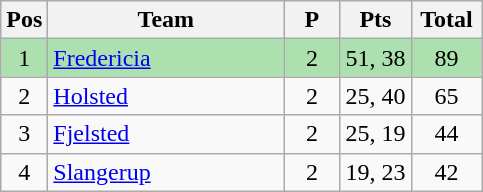<table class="wikitable" style="font-size: 100%">
<tr>
<th width=20>Pos</th>
<th width=150>Team</th>
<th width=30>P</th>
<th width=40>Pts</th>
<th width=40>Total</th>
</tr>
<tr align=center style="background:#ACE1AF;">
<td>1</td>
<td align="left"><a href='#'>Fredericia</a></td>
<td>2</td>
<td>51, 38</td>
<td>89</td>
</tr>
<tr align=center>
<td>2</td>
<td align="left"><a href='#'>Holsted</a></td>
<td>2</td>
<td>25, 40</td>
<td>65</td>
</tr>
<tr align=center>
<td>3</td>
<td align="left"><a href='#'>Fjelsted</a></td>
<td>2</td>
<td>25, 19</td>
<td>44</td>
</tr>
<tr align=center>
<td>4</td>
<td align="left"><a href='#'>Slangerup</a></td>
<td>2</td>
<td>19, 23</td>
<td>42</td>
</tr>
</table>
